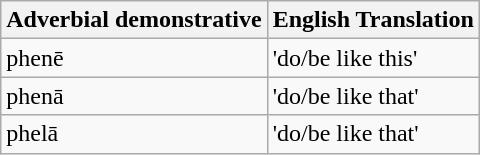<table class="wikitable">
<tr>
<th>Adverbial demonstrative</th>
<th>English Translation</th>
</tr>
<tr>
<td>phenē</td>
<td>'do/be like this'</td>
</tr>
<tr>
<td>phenā</td>
<td>'do/be like that'</td>
</tr>
<tr>
<td>phelā</td>
<td>'do/be like that'</td>
</tr>
</table>
